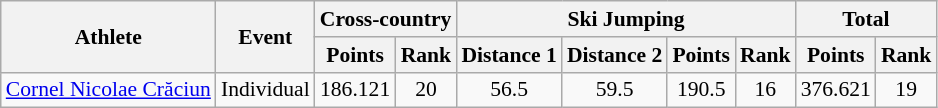<table class="wikitable" style="font-size:90%">
<tr>
<th rowspan="2">Athlete</th>
<th rowspan="2">Event</th>
<th colspan="2">Cross-country</th>
<th colspan="4">Ski Jumping</th>
<th colspan="2">Total</th>
</tr>
<tr>
<th>Points</th>
<th>Rank</th>
<th>Distance 1</th>
<th>Distance 2</th>
<th>Points</th>
<th>Rank</th>
<th>Points</th>
<th>Rank</th>
</tr>
<tr>
<td><a href='#'>Cornel Nicolae Crăciun</a></td>
<td rowspan="4">Individual</td>
<td align="center">186.121</td>
<td align="center">20</td>
<td align="center">56.5</td>
<td align="center">59.5</td>
<td align="center">190.5</td>
<td align="center">16</td>
<td align="center">376.621</td>
<td align="center">19</td>
</tr>
</table>
